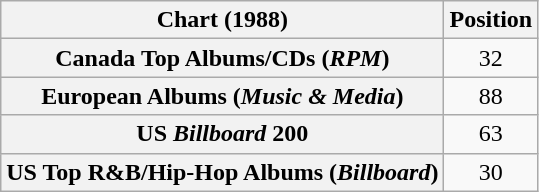<table class="wikitable sortable plainrowheaders" style="text-align:center">
<tr>
<th scope="col">Chart (1988)</th>
<th scope="col">Position</th>
</tr>
<tr>
<th scope="row">Canada Top Albums/CDs (<em>RPM</em>)</th>
<td>32</td>
</tr>
<tr>
<th scope="row">European Albums (<em>Music & Media</em>)</th>
<td>88</td>
</tr>
<tr>
<th scope="row">US <em>Billboard</em> 200</th>
<td>63</td>
</tr>
<tr>
<th scope="row">US Top R&B/Hip-Hop Albums (<em>Billboard</em>)</th>
<td>30</td>
</tr>
</table>
